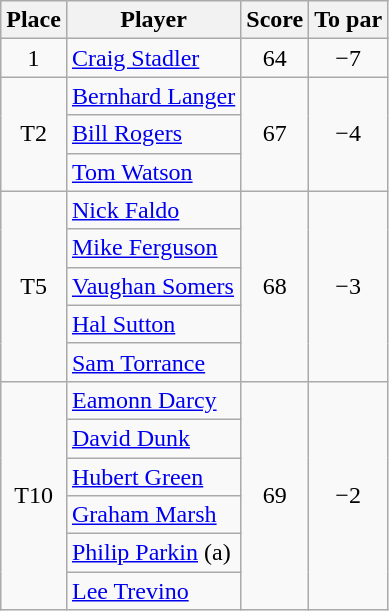<table class="wikitable">
<tr>
<th>Place</th>
<th>Player</th>
<th>Score</th>
<th>To par</th>
</tr>
<tr>
<td align=center>1</td>
<td> <a href='#'>Craig Stadler</a></td>
<td align=center>64</td>
<td align=center>−7</td>
</tr>
<tr>
<td rowspan="3" align=center>T2</td>
<td> <a href='#'>Bernhard Langer</a></td>
<td rowspan="3" align=center>67</td>
<td rowspan="3" align=center>−4</td>
</tr>
<tr>
<td> <a href='#'>Bill Rogers</a></td>
</tr>
<tr>
<td> <a href='#'>Tom Watson</a></td>
</tr>
<tr>
<td rowspan="5" align=center>T5</td>
<td> <a href='#'>Nick Faldo</a></td>
<td rowspan="5" align=center>68</td>
<td rowspan="5" align=center>−3</td>
</tr>
<tr>
<td> <a href='#'>Mike Ferguson</a></td>
</tr>
<tr>
<td> <a href='#'>Vaughan Somers</a></td>
</tr>
<tr>
<td> <a href='#'>Hal Sutton</a></td>
</tr>
<tr>
<td> <a href='#'>Sam Torrance</a></td>
</tr>
<tr>
<td rowspan="6" align=center>T10</td>
<td> <a href='#'>Eamonn Darcy</a></td>
<td rowspan="6" align=center>69</td>
<td rowspan="6" align=center>−2</td>
</tr>
<tr>
<td> <a href='#'>David Dunk</a></td>
</tr>
<tr>
<td> <a href='#'>Hubert Green</a></td>
</tr>
<tr>
<td> <a href='#'>Graham Marsh</a></td>
</tr>
<tr>
<td> <a href='#'>Philip Parkin</a> (a)</td>
</tr>
<tr>
<td> <a href='#'>Lee Trevino</a></td>
</tr>
</table>
